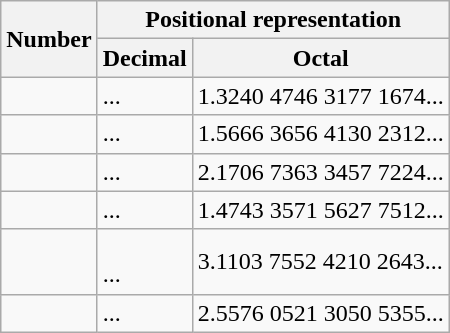<table class="wikitable">
<tr>
<th rowspan=2>Number</th>
<th colspan=2>Positional representation</th>
</tr>
<tr>
<th>Decimal</th>
<th>Octal</th>
</tr>
<tr>
<td><a href='#'></a> </td>
<td>...</td>
<td>1.3240 4746 3177 1674...</td>
</tr>
<tr>
<td><a href='#'></a> </td>
<td>...</td>
<td>1.5666 3656 4130 2312...</td>
</tr>
<tr>
<td><a href='#'></a> </td>
<td>...</td>
<td>2.1706 7363 3457 7224...</td>
</tr>
<tr>
<td> </td>
<td>...</td>
<td>1.4743 3571 5627 7512...</td>
</tr>
<tr>
<td> </td>
<td><br>...</td>
<td>3.1103 7552 4210 2643...</td>
</tr>
<tr>
<td> </td>
<td>...</td>
<td>2.5576 0521 3050 5355...</td>
</tr>
</table>
